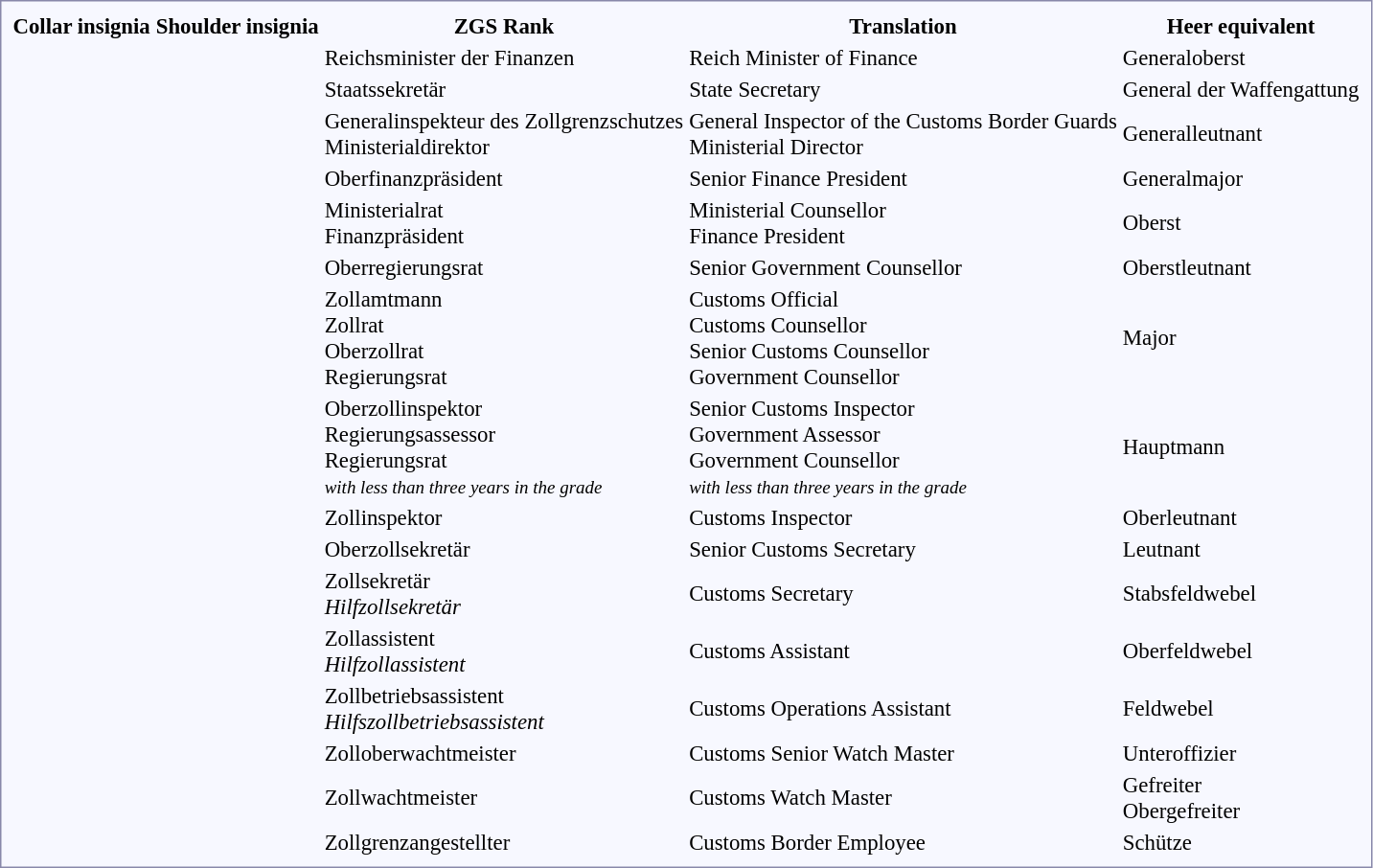<table style="border:1px solid #8888aa; background-color:#f7f8ff; padding:5px; font-size:95%; margin: 0px 12px 12px 0px;">
<tr style="text-align:center;">
<th>Collar insignia </th>
<th>Shoulder insignia </th>
<th>ZGS Rank </th>
<th>Translation</th>
<th>Heer equivalent</th>
</tr>
<tr>
<td></td>
<td></td>
<td>Reichsminister der Finanzen</td>
<td>Reich Minister of Finance</td>
<td>Generaloberst</td>
</tr>
<tr>
<td></td>
<td></td>
<td>Staatssekretär</td>
<td>State Secretary</td>
<td>General der Waffengattung</td>
</tr>
<tr>
<td></td>
<td></td>
<td>Generalinspekteur des Zollgrenzschutzes<br>Ministerialdirektor</td>
<td>General Inspector of the Customs Border Guards<br>Ministerial Director</td>
<td>Generalleutnant</td>
</tr>
<tr>
<td></td>
<td></td>
<td>Oberfinanzpräsident</td>
<td>Senior Finance President</td>
<td>Generalmajor</td>
</tr>
<tr>
<td></td>
<td></td>
<td>Ministerialrat<br>Finanzpräsident</td>
<td>Ministerial Counsellor<br>Finance President</td>
<td>Oberst</td>
</tr>
<tr>
<td></td>
<td></td>
<td>Oberregierungsrat</td>
<td>Senior Government Counsellor</td>
<td>Oberstleutnant</td>
</tr>
<tr>
<td></td>
<td></td>
<td>Zollamtmann<br>Zollrat<br>Oberzollrat<br>Regierungsrat</td>
<td>Customs Official<br>Customs Counsellor<br>Senior Customs Counsellor<br>Government Counsellor</td>
<td>Major</td>
</tr>
<tr>
<td></td>
<td></td>
<td>Oberzollinspektor<br>Regierungsassessor<br>Regierungsrat<small><br><em>with less than three years in the grade</em></small></td>
<td>Senior Customs Inspector<br>Government Assessor<br>Government Counsellor<small><br><em>with less than three years in the grade</em></small></td>
<td>Hauptmann</td>
</tr>
<tr>
<td></td>
<td></td>
<td>Zollinspektor</td>
<td>Customs Inspector</td>
<td>Oberleutnant</td>
</tr>
<tr>
<td></td>
<td></td>
<td>Oberzollsekretär</td>
<td>Senior Customs Secretary</td>
<td>Leutnant</td>
</tr>
<tr>
<td></td>
<td></td>
<td>Zollsekretär<br><em>Hilfzollsekretär</em></td>
<td>Customs Secretary</td>
<td>Stabsfeldwebel</td>
</tr>
<tr>
<td></td>
<td></td>
<td>Zollassistent<br><em>Hilfzollassistent</em></td>
<td>Customs Assistant</td>
<td>Oberfeldwebel</td>
</tr>
<tr>
<td></td>
<td></td>
<td>Zollbetriebsassistent<br><em>Hilfszollbetriebsassistent</em></td>
<td>Customs Operations Assistant</td>
<td>Feldwebel</td>
</tr>
<tr>
<td></td>
<td></td>
<td>Zolloberwachtmeister</td>
<td>Customs Senior Watch Master</td>
<td>Unteroffizier</td>
</tr>
<tr>
<td></td>
<td></td>
<td>Zollwachtmeister</td>
<td>Customs Watch Master</td>
<td>Gefreiter<br>Obergefreiter</td>
</tr>
<tr>
<td></td>
<td></td>
<td>Zollgrenzangestellter</td>
<td>Customs Border Employee</td>
<td>Schütze</td>
</tr>
</table>
